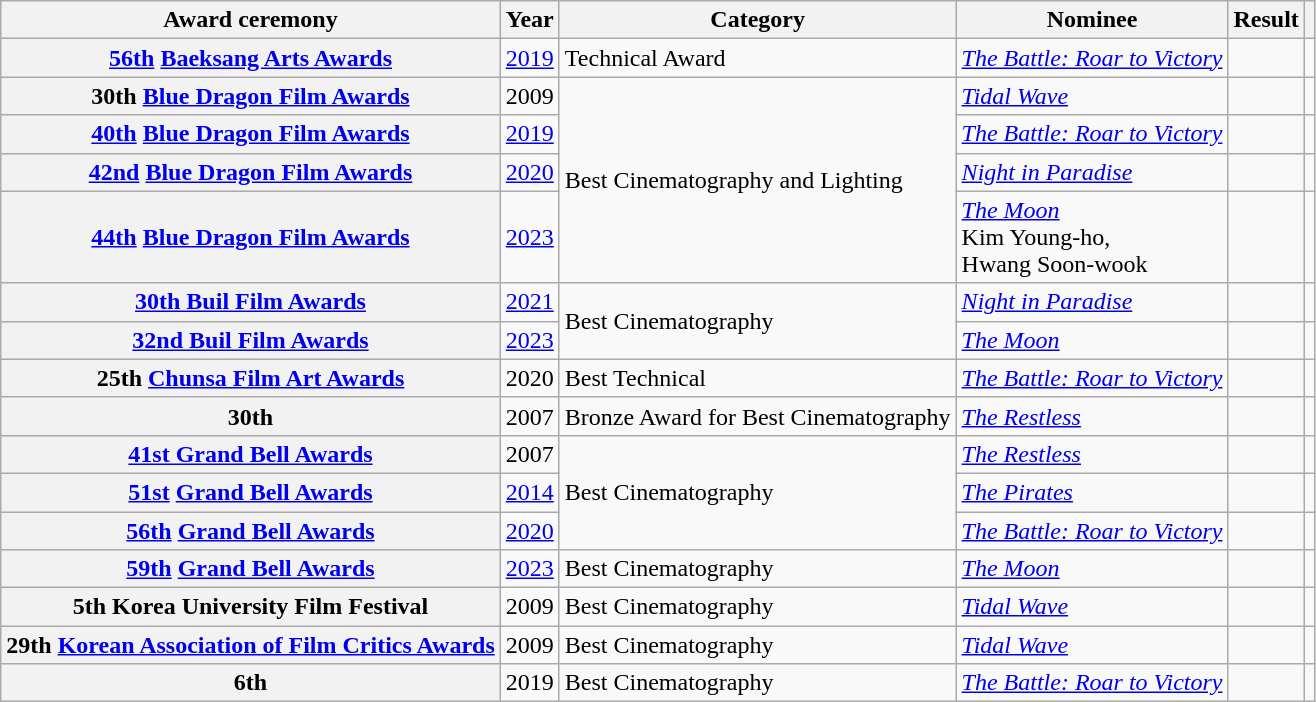<table class="wikitable plainrowheaders sortable">
<tr>
<th scope="col">Award ceremony</th>
<th scope="col">Year</th>
<th scope="col">Category</th>
<th scope="col">Nominee</th>
<th scope="col">Result</th>
<th scope="col" class="unsortable"></th>
</tr>
<tr>
<th scope="row"><a href='#'>56th</a> <a href='#'>Baeksang Arts Awards</a></th>
<td><a href='#'>2019</a></td>
<td>Technical Award</td>
<td><em><a href='#'>The Battle: Roar to Victory</a></em></td>
<td></td>
<td></td>
</tr>
<tr>
<th scope="row">30th <a href='#'>Blue Dragon Film Awards</a></th>
<td>2009</td>
<td rowspan="4">Best Cinematography and Lighting</td>
<td><em><a href='#'>Tidal Wave</a></em></td>
<td></td>
<td></td>
</tr>
<tr>
<th scope="row"><a href='#'>40th</a> <a href='#'>Blue Dragon Film Awards</a></th>
<td><a href='#'>2019</a></td>
<td><em><a href='#'>The Battle: Roar to Victory</a></em></td>
<td></td>
<td></td>
</tr>
<tr>
<th scope="row"><a href='#'>42nd</a> <a href='#'>Blue Dragon Film Awards</a></th>
<td><a href='#'>2020</a></td>
<td><em><a href='#'>Night in Paradise</a></em></td>
<td></td>
<td></td>
</tr>
<tr>
<th scope="row"><a href='#'>44th</a> <a href='#'>Blue Dragon Film Awards</a></th>
<td><a href='#'>2023</a></td>
<td><em><a href='#'>The Moon</a></em><br>Kim Young-ho,<br>Hwang Soon-wook</td>
<td></td>
<td></td>
</tr>
<tr>
<th scope="row"><a href='#'>30th Buil Film Awards</a></th>
<td><a href='#'>2021</a></td>
<td rowspan="2">Best Cinematography</td>
<td><em><a href='#'>Night in Paradise</a></em></td>
<td></td>
<td></td>
</tr>
<tr>
<th scope="row"><a href='#'>32nd Buil Film Awards</a></th>
<td><a href='#'>2023</a></td>
<td><em><a href='#'>The Moon</a></em></td>
<td></td>
<td></td>
</tr>
<tr>
<th scope="row">25th <a href='#'>Chunsa Film Art Awards</a></th>
<td>2020</td>
<td>Best Technical</td>
<td><em><a href='#'>The Battle: Roar to Victory</a></em></td>
<td></td>
<td></td>
</tr>
<tr>
<th scope="row">30th </th>
<td>2007</td>
<td>Bronze Award for Best Cinematography</td>
<td><em><a href='#'>The Restless</a></em></td>
<td></td>
<td></td>
</tr>
<tr>
<th scope="row"><a href='#'>41st Grand Bell Awards</a></th>
<td>2007</td>
<td rowspan="3">Best Cinematography</td>
<td><em><a href='#'>The Restless</a></em></td>
<td></td>
<td></td>
</tr>
<tr>
<th scope="row"><a href='#'>51st</a> <a href='#'>Grand Bell Awards</a></th>
<td><a href='#'>2014</a></td>
<td><em><a href='#'>The Pirates</a></em></td>
<td></td>
<td></td>
</tr>
<tr>
<th scope="row"><a href='#'>56th</a> <a href='#'>Grand Bell Awards</a></th>
<td><a href='#'>2020</a></td>
<td><em><a href='#'>The Battle: Roar to Victory</a></em></td>
<td></td>
<td></td>
</tr>
<tr>
<th scope="row"><a href='#'>59th</a> <a href='#'>Grand Bell Awards</a></th>
<td><a href='#'>2023</a></td>
<td>Best Cinematography</td>
<td><em><a href='#'>The Moon</a></em></td>
<td></td>
<td></td>
</tr>
<tr>
<th scope="row">5th Korea University Film Festival</th>
<td>2009</td>
<td>Best Cinematography</td>
<td><em><a href='#'>Tidal Wave</a></em></td>
<td></td>
<td></td>
</tr>
<tr>
<th scope="row">29th <a href='#'>Korean Association of Film Critics Awards</a></th>
<td>2009</td>
<td>Best Cinematography</td>
<td><em><a href='#'>Tidal Wave</a></em></td>
<td></td>
<td></td>
</tr>
<tr>
<th scope="row">6th </th>
<td>2019</td>
<td>Best Cinematography</td>
<td><em><a href='#'>The Battle: Roar to Victory</a></em></td>
<td></td>
<td></td>
</tr>
</table>
